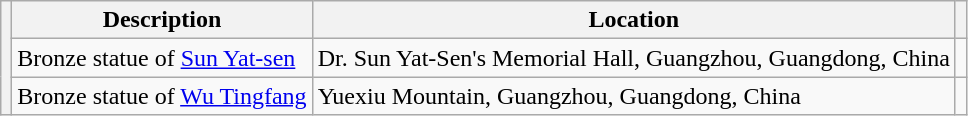<table class="wikitable">
<tr>
<th rowspan="3"></th>
<th>Description</th>
<th>Location</th>
<th></th>
</tr>
<tr>
<td>Bronze statue of <a href='#'>Sun Yat-sen</a></td>
<td>Dr. Sun Yat-Sen's Memorial Hall, Guangzhou, Guangdong, China</td>
<td></td>
</tr>
<tr>
<td>Bronze statue of <a href='#'>Wu Tingfang</a></td>
<td>Yuexiu Mountain, Guangzhou, Guangdong, China</td>
<td></td>
</tr>
</table>
